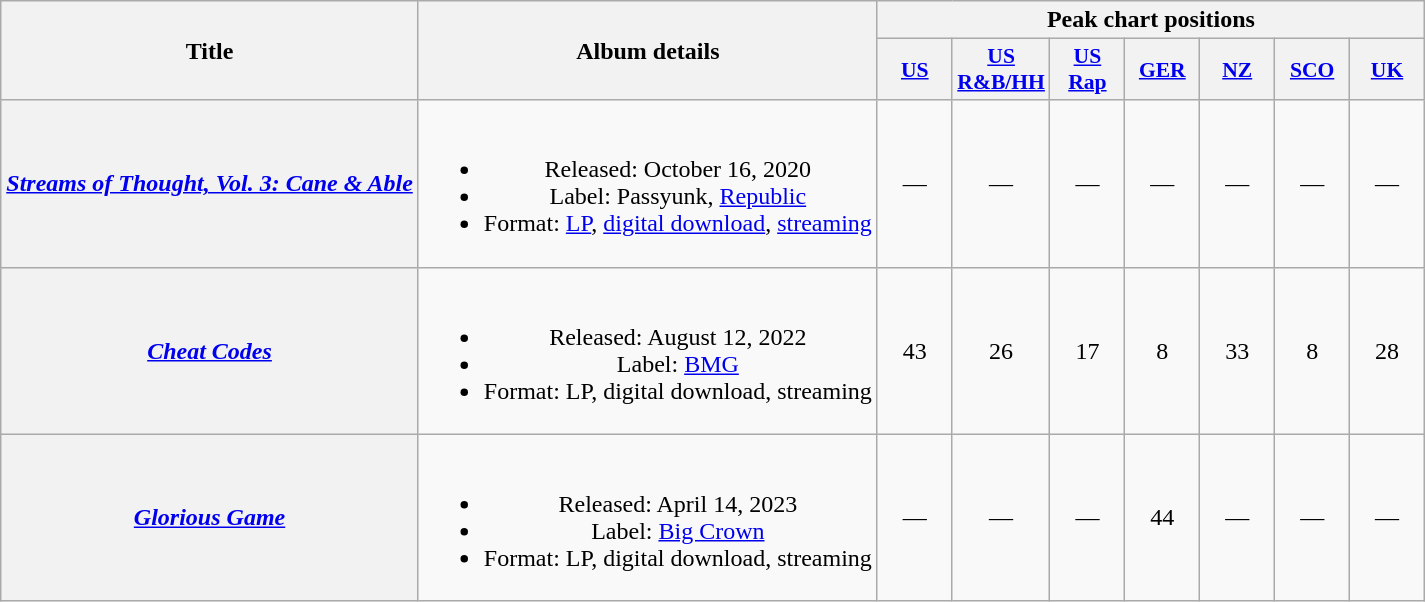<table class="wikitable plainrowheaders" style="text-align:center;">
<tr>
<th rowspan="2">Title</th>
<th rowspan="2">Album details</th>
<th colspan="7">Peak chart positions</th>
</tr>
<tr>
<th scope="col" style="width:3em;font-size:90%;"><a href='#'>US</a><br></th>
<th scope="col" style="width:3em;font-size:90%;"><a href='#'>US<br>R&B/HH</a><br></th>
<th scope="col" style="width:3em;font-size:90%;"><a href='#'>US<br>Rap</a><br></th>
<th scope="col" style="width:3em;font-size:90%;"><a href='#'>GER</a><br></th>
<th scope="col" style="width:3em;font-size:90%;"><a href='#'>NZ</a><br></th>
<th scope="col" style="width:3em;font-size:90%;"><a href='#'>SCO</a><br></th>
<th scope="col" style="width:3em;font-size:90%;"><a href='#'>UK</a><br></th>
</tr>
<tr>
<th scope="row"><em><a href='#'>Streams of Thought, Vol. 3: Cane & Able</a></em></th>
<td><br><ul><li>Released: October 16, 2020</li><li>Label: Passyunk, <a href='#'>Republic</a></li><li>Format: <a href='#'>LP</a>, <a href='#'>digital download</a>, <a href='#'>streaming</a></li></ul></td>
<td>—</td>
<td>—</td>
<td>—</td>
<td>—</td>
<td>—</td>
<td>—</td>
<td>—</td>
</tr>
<tr>
<th scope="row"><em><a href='#'>Cheat Codes</a></em><br></th>
<td><br><ul><li>Released: August 12, 2022</li><li>Label: <a href='#'>BMG</a></li><li>Format: LP, digital download, streaming</li></ul></td>
<td>43</td>
<td>26</td>
<td>17</td>
<td>8</td>
<td>33</td>
<td>8</td>
<td>28</td>
</tr>
<tr>
<th scope="row"><em><a href='#'>Glorious Game</a></em><br></th>
<td><br><ul><li>Released: April 14, 2023</li><li>Label: <a href='#'>Big Crown</a></li><li>Format: LP, digital download, streaming</li></ul></td>
<td>—</td>
<td>—</td>
<td>—</td>
<td>44</td>
<td>—</td>
<td>—</td>
<td>—</td>
</tr>
</table>
